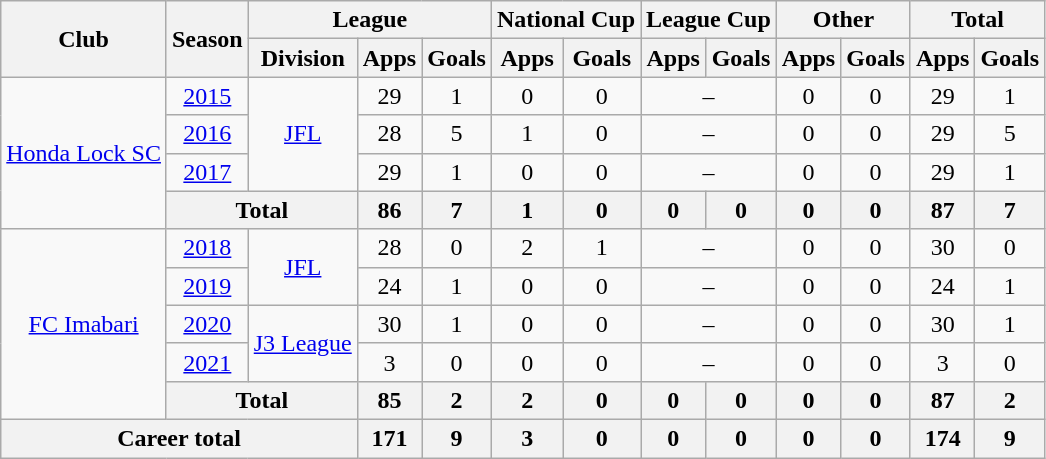<table class="wikitable" style="text-align: center">
<tr>
<th rowspan="2">Club</th>
<th rowspan="2">Season</th>
<th colspan="3">League</th>
<th colspan="2">National Cup</th>
<th colspan="2">League Cup</th>
<th colspan="2">Other</th>
<th colspan="2">Total</th>
</tr>
<tr>
<th>Division</th>
<th>Apps</th>
<th>Goals</th>
<th>Apps</th>
<th>Goals</th>
<th>Apps</th>
<th>Goals</th>
<th>Apps</th>
<th>Goals</th>
<th>Apps</th>
<th>Goals</th>
</tr>
<tr>
<td rowspan="4"><a href='#'>Honda Lock SC</a></td>
<td><a href='#'>2015</a></td>
<td rowspan="3"><a href='#'>JFL</a></td>
<td>29</td>
<td>1</td>
<td>0</td>
<td>0</td>
<td colspan="2">–</td>
<td>0</td>
<td>0</td>
<td>29</td>
<td>1</td>
</tr>
<tr>
<td><a href='#'>2016</a></td>
<td>28</td>
<td>5</td>
<td>1</td>
<td>0</td>
<td colspan="2">–</td>
<td>0</td>
<td>0</td>
<td>29</td>
<td>5</td>
</tr>
<tr>
<td><a href='#'>2017</a></td>
<td>29</td>
<td>1</td>
<td>0</td>
<td>0</td>
<td colspan="2">–</td>
<td>0</td>
<td>0</td>
<td>29</td>
<td>1</td>
</tr>
<tr>
<th colspan=2>Total</th>
<th>86</th>
<th>7</th>
<th>1</th>
<th>0</th>
<th>0</th>
<th>0</th>
<th>0</th>
<th>0</th>
<th>87</th>
<th>7</th>
</tr>
<tr>
<td rowspan="5"><a href='#'>FC Imabari</a></td>
<td><a href='#'>2018</a></td>
<td rowspan="2"><a href='#'>JFL</a></td>
<td>28</td>
<td>0</td>
<td>2</td>
<td>1</td>
<td colspan="2">–</td>
<td>0</td>
<td>0</td>
<td>30</td>
<td>0</td>
</tr>
<tr>
<td><a href='#'>2019</a></td>
<td>24</td>
<td>1</td>
<td>0</td>
<td>0</td>
<td colspan="2">–</td>
<td>0</td>
<td>0</td>
<td>24</td>
<td>1</td>
</tr>
<tr>
<td><a href='#'>2020</a></td>
<td rowspan="2"><a href='#'>J3 League</a></td>
<td>30</td>
<td>1</td>
<td>0</td>
<td>0</td>
<td colspan="2">–</td>
<td>0</td>
<td>0</td>
<td>30</td>
<td>1</td>
</tr>
<tr>
<td><a href='#'>2021</a></td>
<td>3</td>
<td>0</td>
<td>0</td>
<td>0</td>
<td colspan="2">–</td>
<td>0</td>
<td>0</td>
<td>3</td>
<td>0</td>
</tr>
<tr>
<th colspan=2>Total</th>
<th>85</th>
<th>2</th>
<th>2</th>
<th>0</th>
<th>0</th>
<th>0</th>
<th>0</th>
<th>0</th>
<th>87</th>
<th>2</th>
</tr>
<tr>
<th colspan=3>Career total</th>
<th>171</th>
<th>9</th>
<th>3</th>
<th>0</th>
<th>0</th>
<th>0</th>
<th>0</th>
<th>0</th>
<th>174</th>
<th>9</th>
</tr>
</table>
